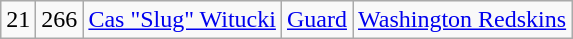<table class="wikitable" style="text-align:center">
<tr>
<td>21</td>
<td>266</td>
<td><a href='#'>Cas "Slug" Witucki</a></td>
<td><a href='#'>Guard</a></td>
<td><a href='#'>Washington Redskins</a></td>
</tr>
</table>
